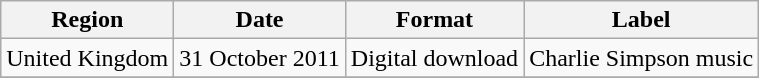<table class=wikitable>
<tr>
<th>Region</th>
<th>Date</th>
<th>Format</th>
<th>Label</th>
</tr>
<tr>
<td> United Kingdom</td>
<td>31 October 2011</td>
<td>Digital download</td>
<td>Charlie Simpson music</td>
</tr>
<tr>
</tr>
</table>
